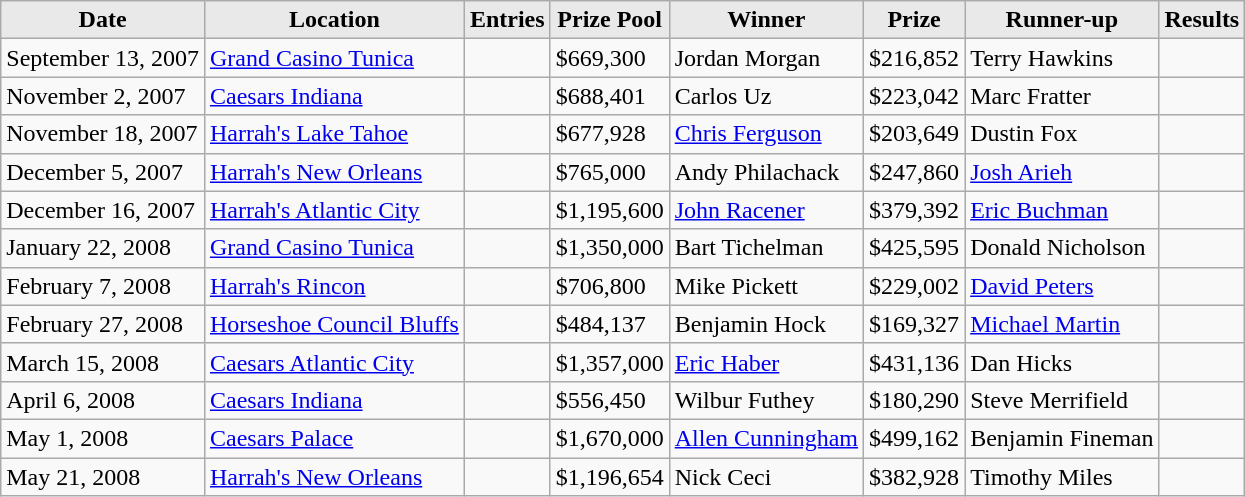<table class="wikitable">
<tr>
<th style="background: #E9E9E9;">Date</th>
<th style="background: #E9E9E9;">Location</th>
<th style="background: #E9E9E9;">Entries</th>
<th style="background: #E9E9E9;">Prize Pool</th>
<th style="background: #E9E9E9;">Winner</th>
<th style="background: #E9E9E9;">Prize</th>
<th style="background: #E9E9E9;">Runner-up</th>
<th style="background: #E9E9E9;">Results</th>
</tr>
<tr>
<td>September 13, 2007</td>
<td><a href='#'>Grand Casino Tunica</a></td>
<td></td>
<td>$669,300</td>
<td> Jordan Morgan</td>
<td>$216,852</td>
<td> Terry Hawkins</td>
<td></td>
</tr>
<tr>
<td>November 2, 2007</td>
<td><a href='#'>Caesars Indiana</a></td>
<td></td>
<td>$688,401</td>
<td> Carlos Uz</td>
<td>$223,042</td>
<td> Marc Fratter</td>
<td></td>
</tr>
<tr>
<td>November 18, 2007</td>
<td><a href='#'>Harrah's Lake Tahoe</a></td>
<td></td>
<td>$677,928</td>
<td> <a href='#'>Chris Ferguson</a></td>
<td>$203,649</td>
<td> Dustin Fox</td>
<td></td>
</tr>
<tr>
<td>December 5, 2007</td>
<td><a href='#'>Harrah's New Orleans</a></td>
<td></td>
<td>$765,000</td>
<td> Andy Philachack</td>
<td>$247,860</td>
<td> <a href='#'>Josh Arieh</a></td>
<td></td>
</tr>
<tr>
<td>December 16, 2007</td>
<td><a href='#'>Harrah's Atlantic City</a></td>
<td></td>
<td>$1,195,600</td>
<td> <a href='#'>John Racener</a></td>
<td>$379,392</td>
<td> <a href='#'>Eric Buchman</a></td>
<td></td>
</tr>
<tr>
<td>January 22, 2008</td>
<td><a href='#'>Grand Casino Tunica</a></td>
<td></td>
<td>$1,350,000</td>
<td> Bart Tichelman</td>
<td>$425,595</td>
<td> Donald Nicholson</td>
<td></td>
</tr>
<tr>
<td>February 7, 2008</td>
<td><a href='#'>Harrah's Rincon</a></td>
<td></td>
<td>$706,800</td>
<td> Mike Pickett</td>
<td>$229,002</td>
<td> <a href='#'>David Peters</a></td>
<td></td>
</tr>
<tr>
<td>February 27, 2008</td>
<td><a href='#'>Horseshoe Council Bluffs</a></td>
<td></td>
<td>$484,137</td>
<td> Benjamin Hock</td>
<td>$169,327</td>
<td> <a href='#'>Michael Martin</a></td>
<td></td>
</tr>
<tr>
<td>March 15, 2008</td>
<td><a href='#'>Caesars Atlantic City</a></td>
<td></td>
<td>$1,357,000</td>
<td> <a href='#'>Eric Haber</a></td>
<td>$431,136</td>
<td> Dan Hicks</td>
<td></td>
</tr>
<tr>
<td>April 6, 2008</td>
<td><a href='#'>Caesars Indiana</a></td>
<td></td>
<td>$556,450</td>
<td> Wilbur Futhey</td>
<td>$180,290</td>
<td> Steve Merrifield</td>
<td></td>
</tr>
<tr>
<td>May 1, 2008</td>
<td><a href='#'>Caesars Palace</a></td>
<td></td>
<td>$1,670,000</td>
<td> <a href='#'>Allen Cunningham</a></td>
<td>$499,162</td>
<td> Benjamin Fineman</td>
<td></td>
</tr>
<tr>
<td>May 21, 2008</td>
<td><a href='#'>Harrah's New Orleans</a></td>
<td></td>
<td>$1,196,654</td>
<td> Nick Ceci</td>
<td>$382,928</td>
<td> Timothy Miles</td>
<td></td>
</tr>
</table>
